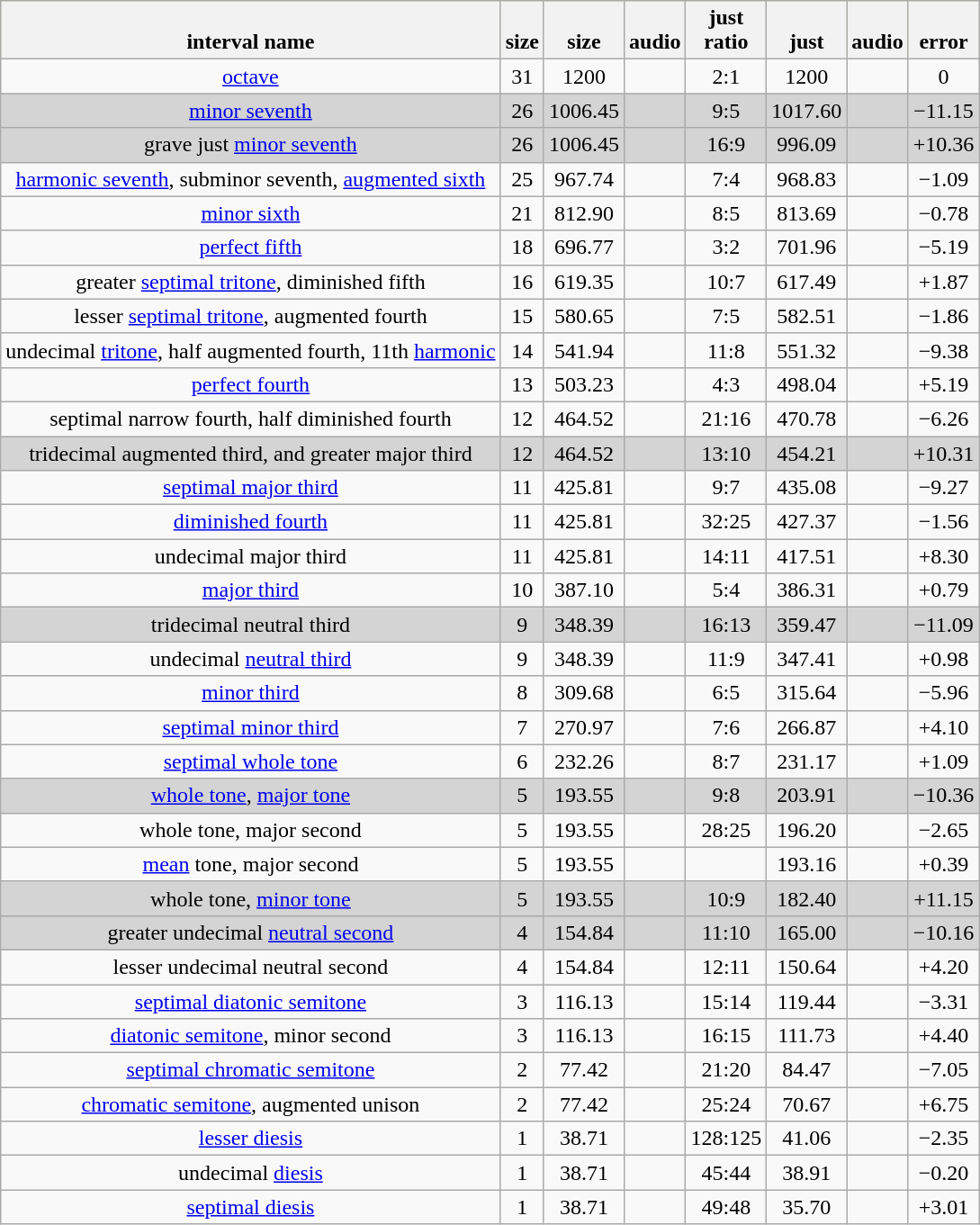<table class="wikitable sortable">
<tr style="text-align:center;vertical-align:bottom;background:#FFFFB4;">
<th>interval name</th>
<th>size<br></th>
<th>size<br></th>
<th class="unsortable"><br>audio</th>
<th>just<br>ratio</th>
<th>just<br></th>
<th class="unsortable"><br>audio</th>
<th>error<br></th>
</tr>
<tr style="text-align:center;">
<td><a href='#'>octave</a></td>
<td>31</td>
<td>1200</td>
<td></td>
<td>2:1</td>
<td>1200</td>
<td></td>
<td>0</td>
</tr>
<tr style="text-align:center;background:#D4D4D4;">
<td><a href='#'>minor seventh</a></td>
<td>26</td>
<td>1006.45</td>
<td></td>
<td>9:5</td>
<td>1017.60</td>
<td></td>
<td>−11.15</td>
</tr>
<tr style="text-align:center;background:#D4D4D4;">
<td>grave just <a href='#'>minor seventh</a></td>
<td>26</td>
<td>1006.45</td>
<td></td>
<td>16:9</td>
<td>996.09</td>
<td></td>
<td>+10.36</td>
</tr>
<tr style="text-align:center;">
<td><a href='#'>harmonic seventh</a>, subminor seventh, <a href='#'>augmented sixth</a></td>
<td>25</td>
<td>967.74</td>
<td></td>
<td>7:4</td>
<td>968.83</td>
<td></td>
<td>−1.09</td>
</tr>
<tr style="text-align:center;">
<td><a href='#'>minor sixth</a></td>
<td>21</td>
<td>812.90</td>
<td></td>
<td>8:5</td>
<td>813.69</td>
<td></td>
<td>−0.78</td>
</tr>
<tr style="text-align:center;">
<td><a href='#'>perfect fifth</a></td>
<td>18</td>
<td>696.77</td>
<td></td>
<td>3:2</td>
<td>701.96</td>
<td></td>
<td>−5.19</td>
</tr>
<tr style="text-align:center;">
<td>greater <a href='#'>septimal tritone</a>, diminished fifth</td>
<td>16</td>
<td>619.35</td>
<td></td>
<td>10:7</td>
<td>617.49</td>
<td></td>
<td>+1.87</td>
</tr>
<tr style="text-align:center;">
<td>lesser <a href='#'>septimal tritone</a>, augmented fourth</td>
<td>15</td>
<td>580.65</td>
<td></td>
<td>7:5</td>
<td>582.51</td>
<td></td>
<td>−1.86</td>
</tr>
<tr style="text-align:center;">
<td>undecimal <a href='#'>tritone</a>, half augmented fourth, 11th <a href='#'>harmonic</a></td>
<td>14</td>
<td>541.94</td>
<td></td>
<td>11:8</td>
<td>551.32</td>
<td></td>
<td>−9.38</td>
</tr>
<tr style="text-align:center;">
<td><a href='#'>perfect fourth</a></td>
<td>13</td>
<td>503.23</td>
<td></td>
<td>4:3</td>
<td>498.04</td>
<td></td>
<td>+5.19</td>
</tr>
<tr style="text-align:center;">
<td>septimal narrow fourth, half diminished fourth</td>
<td>12</td>
<td>464.52</td>
<td></td>
<td>21:16</td>
<td>470.78</td>
<td></td>
<td>−6.26</td>
</tr>
<tr style="text-align:center;background:#D4D4D4;">
<td>tridecimal augmented third, and greater major third</td>
<td>12</td>
<td>464.52</td>
<td></td>
<td>13:10</td>
<td>454.21</td>
<td></td>
<td>+10.31</td>
</tr>
<tr style="text-align:center;">
<td><a href='#'>septimal major third</a></td>
<td>11</td>
<td>425.81</td>
<td></td>
<td>9:7</td>
<td>435.08</td>
<td></td>
<td>−9.27</td>
</tr>
<tr style="text-align:center;">
<td><a href='#'>diminished fourth</a></td>
<td>11</td>
<td>425.81</td>
<td></td>
<td>32:25</td>
<td>427.37</td>
<td></td>
<td>−1.56</td>
</tr>
<tr style="text-align:center;">
<td>undecimal major third</td>
<td>11</td>
<td>425.81</td>
<td></td>
<td>14:11</td>
<td>417.51</td>
<td></td>
<td>+8.30</td>
</tr>
<tr style="text-align:center;">
<td><a href='#'>major third</a></td>
<td>10</td>
<td>387.10</td>
<td></td>
<td>5:4</td>
<td>386.31</td>
<td></td>
<td>+0.79</td>
</tr>
<tr style="text-align:center;background:#D4D4D4;">
<td>tridecimal neutral third</td>
<td>9</td>
<td>348.39</td>
<td></td>
<td>16:13</td>
<td>359.47</td>
<td></td>
<td>−11.09</td>
</tr>
<tr style="text-align:center;">
<td>undecimal <a href='#'>neutral third</a></td>
<td>9</td>
<td>348.39</td>
<td></td>
<td>11:9</td>
<td>347.41</td>
<td></td>
<td>+0.98</td>
</tr>
<tr style="text-align:center;">
<td><a href='#'>minor third</a></td>
<td>8</td>
<td>309.68</td>
<td></td>
<td>6:5</td>
<td>315.64</td>
<td></td>
<td>−5.96</td>
</tr>
<tr style="text-align:center;">
<td><a href='#'>septimal minor third</a></td>
<td>7</td>
<td>270.97</td>
<td></td>
<td>7:6</td>
<td>266.87</td>
<td></td>
<td>+4.10</td>
</tr>
<tr style="text-align:center;">
<td><a href='#'>septimal whole tone</a></td>
<td>6</td>
<td>232.26</td>
<td></td>
<td>8:7</td>
<td>231.17</td>
<td></td>
<td>+1.09</td>
</tr>
<tr style="text-align:center;background:#D4D4D4;">
<td><a href='#'>whole tone</a>, <a href='#'>major tone</a></td>
<td>5</td>
<td>193.55</td>
<td></td>
<td>9:8</td>
<td>203.91</td>
<td></td>
<td>−10.36</td>
</tr>
<tr style="text-align:center;">
<td>whole tone, major second</td>
<td>5</td>
<td>193.55</td>
<td></td>
<td>28:25</td>
<td>196.20</td>
<td></td>
<td>−2.65</td>
</tr>
<tr style="text-align:center;">
<td><a href='#'>mean</a> tone, major second</td>
<td>5</td>
<td>193.55</td>
<td></td>
<td></td>
<td>193.16</td>
<td></td>
<td>+0.39</td>
</tr>
<tr style="text-align:center;background:#D4D4D4;">
<td>whole tone, <a href='#'>minor tone</a></td>
<td>5</td>
<td>193.55</td>
<td></td>
<td>10:9</td>
<td>182.40</td>
<td></td>
<td>+11.15</td>
</tr>
<tr style="text-align:center;background:#D4D4D4;">
<td>greater undecimal <a href='#'>neutral second</a></td>
<td>4</td>
<td>154.84</td>
<td></td>
<td>11:10</td>
<td>165.00</td>
<td></td>
<td>−10.16</td>
</tr>
<tr style="text-align:center;">
<td>lesser undecimal neutral second</td>
<td>4</td>
<td>154.84</td>
<td></td>
<td>12:11</td>
<td>150.64</td>
<td></td>
<td>+4.20</td>
</tr>
<tr style="text-align:center;">
<td><a href='#'>septimal diatonic semitone</a></td>
<td>3</td>
<td>116.13</td>
<td></td>
<td>15:14</td>
<td>119.44</td>
<td></td>
<td>−3.31</td>
</tr>
<tr style="text-align:center;">
<td><a href='#'>diatonic semitone</a>, minor second</td>
<td>3</td>
<td>116.13</td>
<td></td>
<td>16:15</td>
<td>111.73</td>
<td></td>
<td>+4.40</td>
</tr>
<tr style="text-align:center;">
<td><a href='#'>septimal chromatic semitone</a></td>
<td>2</td>
<td>77.42</td>
<td></td>
<td>21:20</td>
<td>84.47</td>
<td></td>
<td>−7.05</td>
</tr>
<tr style="text-align:center;">
<td><a href='#'>chromatic semitone</a>, augmented unison</td>
<td>2</td>
<td>77.42</td>
<td></td>
<td>25:24</td>
<td>70.67</td>
<td></td>
<td>+6.75</td>
</tr>
<tr style="text-align:center;">
<td><a href='#'>lesser diesis</a></td>
<td>1</td>
<td>38.71</td>
<td></td>
<td>128:125</td>
<td>41.06</td>
<td></td>
<td>−2.35</td>
</tr>
<tr style="text-align:center;">
<td>undecimal <a href='#'>diesis</a></td>
<td>1</td>
<td>38.71</td>
<td></td>
<td>45:44</td>
<td>38.91</td>
<td></td>
<td>−0.20</td>
</tr>
<tr style="text-align:center;">
<td><a href='#'>septimal diesis</a></td>
<td>1</td>
<td>38.71</td>
<td></td>
<td>49:48</td>
<td>35.70</td>
<td></td>
<td>+3.01</td>
</tr>
</table>
